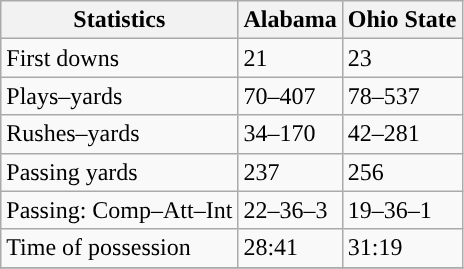<table class="wikitable">
<tr>
<th>Statistics</th>
<th>Alabama</th>
<th>Ohio State</th>
</tr>
<tr>
<td>First downs</td>
<td>21</td>
<td>23</td>
</tr>
<tr>
<td>Plays–yards</td>
<td>70–407</td>
<td>78–537</td>
</tr>
<tr>
<td>Rushes–yards</td>
<td>34–170</td>
<td>42–281</td>
</tr>
<tr>
<td>Passing yards</td>
<td>237</td>
<td>256</td>
</tr>
<tr>
<td>Passing: Comp–Att–Int</td>
<td>22–36–3</td>
<td>19–36–1</td>
</tr>
<tr>
<td>Time of possession</td>
<td>28:41</td>
<td>31:19</td>
</tr>
<tr>
</tr>
</table>
